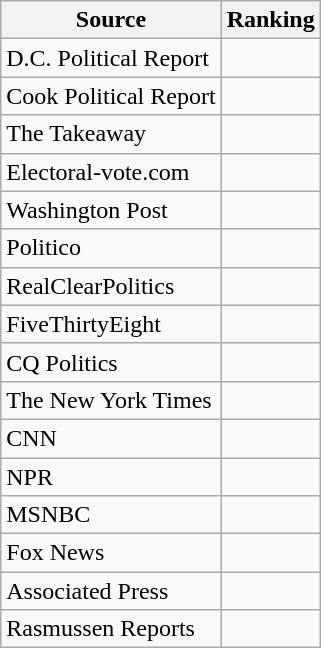<table class="wikitable">
<tr>
<th>Source</th>
<th>Ranking</th>
</tr>
<tr>
<td>D.C. Political Report</td>
<td></td>
</tr>
<tr>
<td>Cook Political Report</td>
<td></td>
</tr>
<tr>
<td>The Takeaway</td>
<td></td>
</tr>
<tr>
<td>Electoral-vote.com</td>
<td></td>
</tr>
<tr>
<td The Washington Post>Washington Post</td>
<td></td>
</tr>
<tr>
<td>Politico</td>
<td></td>
</tr>
<tr>
<td>RealClearPolitics</td>
<td></td>
</tr>
<tr>
<td>FiveThirtyEight</td>
<td></td>
</tr>
<tr>
<td>CQ Politics</td>
<td></td>
</tr>
<tr>
<td>The New York Times</td>
<td></td>
</tr>
<tr>
<td>CNN</td>
<td></td>
</tr>
<tr>
<td>NPR</td>
<td></td>
</tr>
<tr>
<td>MSNBC</td>
<td></td>
</tr>
<tr>
<td>Fox News</td>
<td></td>
</tr>
<tr>
<td>Associated Press</td>
<td></td>
</tr>
<tr>
<td>Rasmussen Reports</td>
<td></td>
</tr>
</table>
